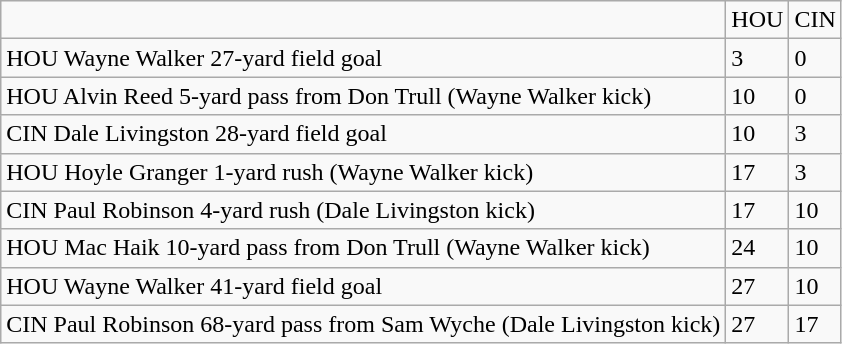<table class="wikitable">
<tr>
<td></td>
<td>HOU</td>
<td>CIN</td>
</tr>
<tr>
<td>HOU Wayne Walker 27-yard field goal</td>
<td>3</td>
<td>0</td>
</tr>
<tr>
<td>HOU Alvin Reed 5-yard pass from Don Trull (Wayne Walker kick)</td>
<td>10</td>
<td>0</td>
</tr>
<tr>
<td>CIN Dale Livingston 28-yard field goal</td>
<td>10</td>
<td>3</td>
</tr>
<tr>
<td>HOU Hoyle Granger 1-yard rush (Wayne Walker kick)</td>
<td>17</td>
<td>3</td>
</tr>
<tr>
<td>CIN Paul Robinson 4-yard rush (Dale Livingston kick)</td>
<td>17</td>
<td>10</td>
</tr>
<tr>
<td>HOU Mac Haik 10-yard pass from Don Trull (Wayne Walker kick)</td>
<td>24</td>
<td>10</td>
</tr>
<tr>
<td>HOU Wayne Walker 41-yard field goal</td>
<td>27</td>
<td>10</td>
</tr>
<tr>
<td>CIN Paul Robinson 68-yard pass from Sam Wyche (Dale Livingston kick)</td>
<td>27</td>
<td>17</td>
</tr>
</table>
